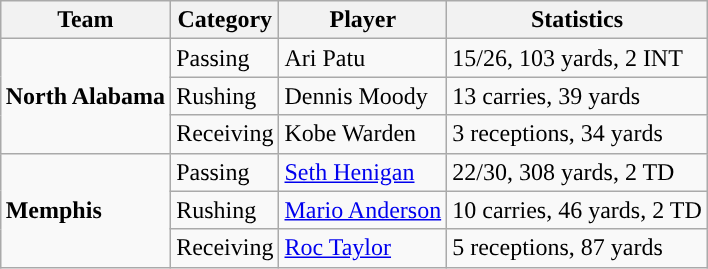<table class="wikitable" style="float: right;">
<tr>
<th>Team</th>
<th>Category</th>
<th>Player</th>
<th>Statistics</th>
</tr>
<tr>
<td rowspan=3><strong>North Alabama</strong></td>
<td>Passing</td>
<td>Ari Patu</td>
<td>15/26, 103 yards, 2 INT</td>
</tr>
<tr>
<td>Rushing</td>
<td>Dennis Moody</td>
<td>13 carries, 39 yards</td>
</tr>
<tr>
<td>Receiving</td>
<td>Kobe Warden</td>
<td>3 receptions, 34 yards</td>
</tr>
<tr>
<td rowspan=3><strong>Memphis</strong></td>
<td>Passing</td>
<td><a href='#'>Seth Henigan</a></td>
<td>22/30, 308 yards, 2 TD</td>
</tr>
<tr>
<td>Rushing</td>
<td><a href='#'>Mario Anderson</a></td>
<td>10 carries, 46 yards, 2 TD</td>
</tr>
<tr>
<td>Receiving</td>
<td><a href='#'>Roc Taylor</a></td>
<td>5 receptions, 87 yards</td>
</tr>
</table>
